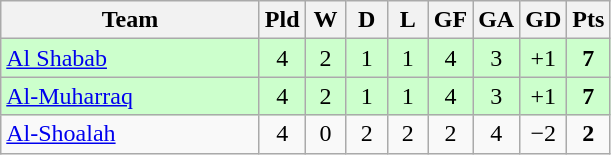<table class="wikitable" style="text-align:center;">
<tr>
<th width=165>Team</th>
<th width=20>Pld</th>
<th width=20>W</th>
<th width=20>D</th>
<th width=20>L</th>
<th width=20>GF</th>
<th width=20>GA</th>
<th width=20>GD</th>
<th width=20>Pts</th>
</tr>
<tr bgcolor=ccffcc>
<td style="text-align:left;"> <a href='#'>Al Shabab</a></td>
<td>4</td>
<td>2</td>
<td>1</td>
<td>1</td>
<td>4</td>
<td>3</td>
<td>+1</td>
<td><strong>7</strong></td>
</tr>
<tr bgcolor=ccffcc>
<td style="text-align:left;"> <a href='#'>Al-Muharraq</a></td>
<td>4</td>
<td>2</td>
<td>1</td>
<td>1</td>
<td>4</td>
<td>3</td>
<td>+1</td>
<td><strong>7</strong></td>
</tr>
<tr>
<td style="text-align:left;"> <a href='#'>Al-Shoalah</a></td>
<td>4</td>
<td>0</td>
<td>2</td>
<td>2</td>
<td>2</td>
<td>4</td>
<td>−2</td>
<td><strong>2</strong></td>
</tr>
</table>
